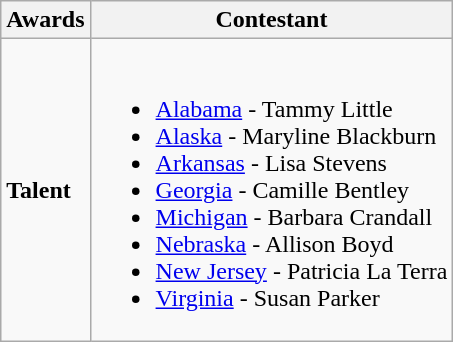<table class="wikitable">
<tr>
<th>Awards</th>
<th>Contestant</th>
</tr>
<tr>
<td><strong>Talent</strong></td>
<td><br><ul><li> <a href='#'>Alabama</a> - Tammy Little</li><li> <a href='#'>Alaska</a> - Maryline Blackburn</li><li> <a href='#'>Arkansas</a> -  Lisa Stevens</li><li> <a href='#'>Georgia</a> - Camille Bentley</li><li> <a href='#'>Michigan</a> - Barbara Crandall</li><li> <a href='#'>Nebraska</a> - Allison Boyd</li><li> <a href='#'>New Jersey</a> - Patricia La Terra</li><li> <a href='#'>Virginia</a> - Susan Parker</li></ul></td>
</tr>
</table>
